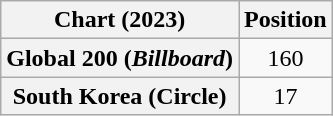<table class="wikitable sortable plainrowheaders" style="text-align:center">
<tr>
<th scope="col">Chart (2023)</th>
<th scope="col">Position</th>
</tr>
<tr>
<th scope="row">Global 200 (<em>Billboard</em>)</th>
<td>160</td>
</tr>
<tr>
<th scope="row">South Korea (Circle)</th>
<td>17</td>
</tr>
</table>
